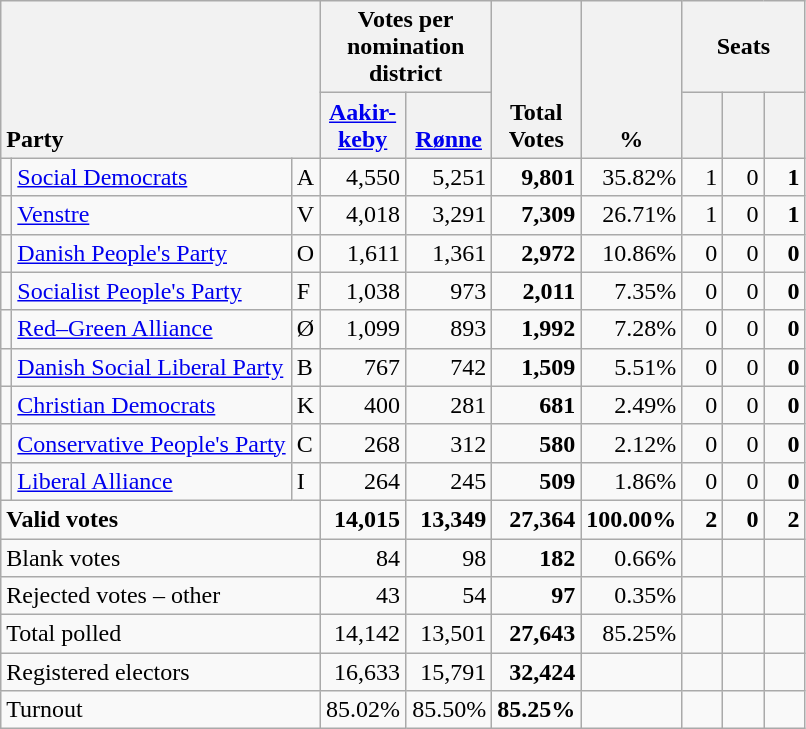<table class="wikitable" border="1" style="text-align:right;">
<tr>
<th style="text-align:left;" valign=bottom rowspan=2 colspan=3>Party</th>
<th colspan=2>Votes per nomination district</th>
<th align=center valign=bottom rowspan=2 width="50">Total Votes</th>
<th align=center valign=bottom rowspan=2 width="50">%</th>
<th colspan=3>Seats</th>
</tr>
<tr>
<th align=center valign=bottom width="50"><a href='#'>Aakir- keby</a></th>
<th align="center" valign="bottom" width="50"><a href='#'>Rønne</a></th>
<th align="center" valign="bottom" width="20"><small></small></th>
<th align=center valign=bottom width="20"><small><a href='#'></a></small></th>
<th align=center valign=bottom width="20"><small></small></th>
</tr>
<tr>
<td></td>
<td align=left><a href='#'>Social Democrats</a></td>
<td align=left>A</td>
<td>4,550</td>
<td>5,251</td>
<td><strong>9,801</strong></td>
<td>35.82%</td>
<td>1</td>
<td>0</td>
<td><strong>1</strong></td>
</tr>
<tr>
<td></td>
<td align=left><a href='#'>Venstre</a></td>
<td align=left>V</td>
<td>4,018</td>
<td>3,291</td>
<td><strong>7,309</strong></td>
<td>26.71%</td>
<td>1</td>
<td>0</td>
<td><strong>1</strong></td>
</tr>
<tr>
<td></td>
<td align=left><a href='#'>Danish People's Party</a></td>
<td align=left>O</td>
<td>1,611</td>
<td>1,361</td>
<td><strong>2,972</strong></td>
<td>10.86%</td>
<td>0</td>
<td>0</td>
<td><strong>0</strong></td>
</tr>
<tr>
<td></td>
<td align=left><a href='#'>Socialist People's Party</a></td>
<td align=left>F</td>
<td>1,038</td>
<td>973</td>
<td><strong>2,011</strong></td>
<td>7.35%</td>
<td>0</td>
<td>0</td>
<td><strong>0</strong></td>
</tr>
<tr>
<td></td>
<td align=left><a href='#'>Red–Green Alliance</a></td>
<td align=left>Ø</td>
<td>1,099</td>
<td>893</td>
<td><strong>1,992</strong></td>
<td>7.28%</td>
<td>0</td>
<td>0</td>
<td><strong>0</strong></td>
</tr>
<tr>
<td></td>
<td align=left><a href='#'>Danish Social Liberal Party</a></td>
<td align=left>B</td>
<td>767</td>
<td>742</td>
<td><strong>1,509</strong></td>
<td>5.51%</td>
<td>0</td>
<td>0</td>
<td><strong>0</strong></td>
</tr>
<tr>
<td></td>
<td align=left><a href='#'>Christian Democrats</a></td>
<td align=left>K</td>
<td>400</td>
<td>281</td>
<td><strong>681</strong></td>
<td>2.49%</td>
<td>0</td>
<td>0</td>
<td><strong>0</strong></td>
</tr>
<tr>
<td></td>
<td align=left style="white-space: nowrap;"><a href='#'>Conservative People's Party</a></td>
<td align=left>C</td>
<td>268</td>
<td>312</td>
<td><strong>580</strong></td>
<td>2.12%</td>
<td>0</td>
<td>0</td>
<td><strong>0</strong></td>
</tr>
<tr>
<td></td>
<td align=left><a href='#'>Liberal Alliance</a></td>
<td align=left>I</td>
<td>264</td>
<td>245</td>
<td><strong>509</strong></td>
<td>1.86%</td>
<td>0</td>
<td>0</td>
<td><strong>0</strong></td>
</tr>
<tr style="font-weight:bold">
<td align=left colspan=3>Valid votes</td>
<td>14,015</td>
<td>13,349</td>
<td>27,364</td>
<td>100.00%</td>
<td>2</td>
<td>0</td>
<td>2</td>
</tr>
<tr>
<td align=left colspan=3>Blank votes</td>
<td>84</td>
<td>98</td>
<td><strong>182</strong></td>
<td>0.66%</td>
<td></td>
<td></td>
<td></td>
</tr>
<tr>
<td align=left colspan=3>Rejected votes – other</td>
<td>43</td>
<td>54</td>
<td><strong>97</strong></td>
<td>0.35%</td>
<td></td>
<td></td>
<td></td>
</tr>
<tr>
<td align=left colspan=3>Total polled</td>
<td>14,142</td>
<td>13,501</td>
<td><strong>27,643</strong></td>
<td>85.25%</td>
<td></td>
<td></td>
<td></td>
</tr>
<tr>
<td align=left colspan=3>Registered electors</td>
<td>16,633</td>
<td>15,791</td>
<td><strong>32,424</strong></td>
<td></td>
<td></td>
<td></td>
<td></td>
</tr>
<tr>
<td align=left colspan=3>Turnout</td>
<td>85.02%</td>
<td>85.50%</td>
<td><strong>85.25%</strong></td>
<td></td>
<td></td>
<td></td>
<td></td>
</tr>
</table>
